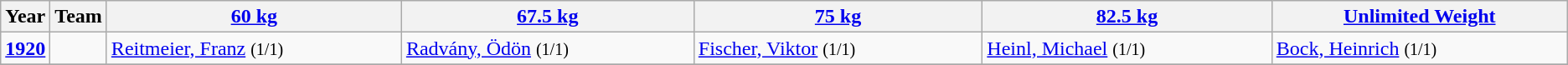<table class="wikitable sortable"  style="font-size: 100%">
<tr>
<th>Year</th>
<th>Team</th>
<th width=300><a href='#'>60 kg</a></th>
<th width=300><a href='#'>67.5 kg</a></th>
<th width=300><a href='#'>75 kg</a></th>
<th width=300><a href='#'>82.5 kg</a></th>
<th width=300><a href='#'>Unlimited Weight</a></th>
</tr>
<tr>
<td><strong><a href='#'>1920</a></strong></td>
<td></td>
<td> <a href='#'>Reitmeier, Franz</a> <small>(1/1)</small></td>
<td> <a href='#'>Radvány, Ödön</a> <small>(1/1)</small></td>
<td> <a href='#'>Fischer, Viktor</a> <small>(1/1)</small></td>
<td> <a href='#'>Heinl, Michael</a> <small>(1/1)</small></td>
<td> <a href='#'>Bock, Heinrich</a> <small>(1/1)</small></td>
</tr>
<tr>
</tr>
</table>
